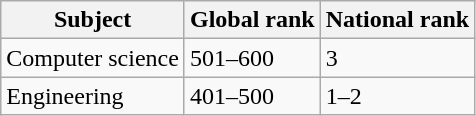<table class="wikitable">
<tr>
<th>Subject</th>
<th>Global rank</th>
<th>National rank</th>
</tr>
<tr>
<td>Computer science</td>
<td>501–600</td>
<td>3</td>
</tr>
<tr>
<td>Engineering</td>
<td>401–500</td>
<td>1–2</td>
</tr>
</table>
